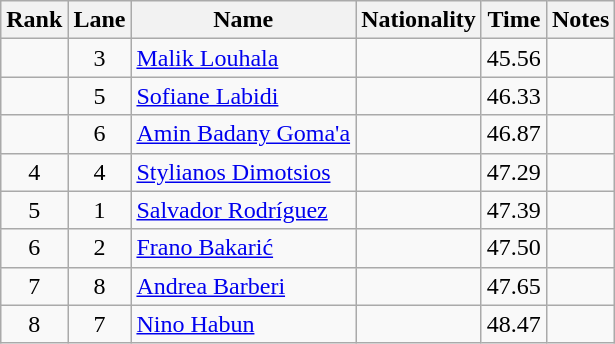<table class="wikitable sortable" style="text-align:center">
<tr>
<th>Rank</th>
<th>Lane</th>
<th>Name</th>
<th>Nationality</th>
<th>Time</th>
<th>Notes</th>
</tr>
<tr>
<td></td>
<td>3</td>
<td align=left><a href='#'>Malik Louhala</a></td>
<td align=left></td>
<td>45.56</td>
<td></td>
</tr>
<tr>
<td></td>
<td>5</td>
<td align=left><a href='#'>Sofiane Labidi</a></td>
<td align=left></td>
<td>46.33</td>
<td></td>
</tr>
<tr>
<td></td>
<td>6</td>
<td align=left><a href='#'>Amin Badany Goma'a</a></td>
<td align=left></td>
<td>46.87</td>
<td></td>
</tr>
<tr>
<td>4</td>
<td>4</td>
<td align=left><a href='#'>Stylianos Dimotsios</a></td>
<td align=left></td>
<td>47.29</td>
<td></td>
</tr>
<tr>
<td>5</td>
<td>1</td>
<td align=left><a href='#'>Salvador Rodríguez</a></td>
<td align=left></td>
<td>47.39</td>
<td></td>
</tr>
<tr>
<td>6</td>
<td>2</td>
<td align=left><a href='#'>Frano Bakarić</a></td>
<td align=left></td>
<td>47.50</td>
<td></td>
</tr>
<tr>
<td>7</td>
<td>8</td>
<td align=left><a href='#'>Andrea Barberi</a></td>
<td align=left></td>
<td>47.65</td>
<td></td>
</tr>
<tr>
<td>8</td>
<td>7</td>
<td align=left><a href='#'>Nino Habun</a></td>
<td align=left></td>
<td>48.47</td>
<td></td>
</tr>
</table>
